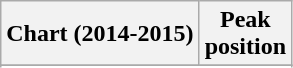<table class="wikitable plainrowheaders sortable" style="text-align:center;">
<tr>
<th scope="col">Chart (2014-2015)</th>
<th scope="col">Peak<br>position</th>
</tr>
<tr>
</tr>
<tr>
</tr>
<tr>
</tr>
</table>
